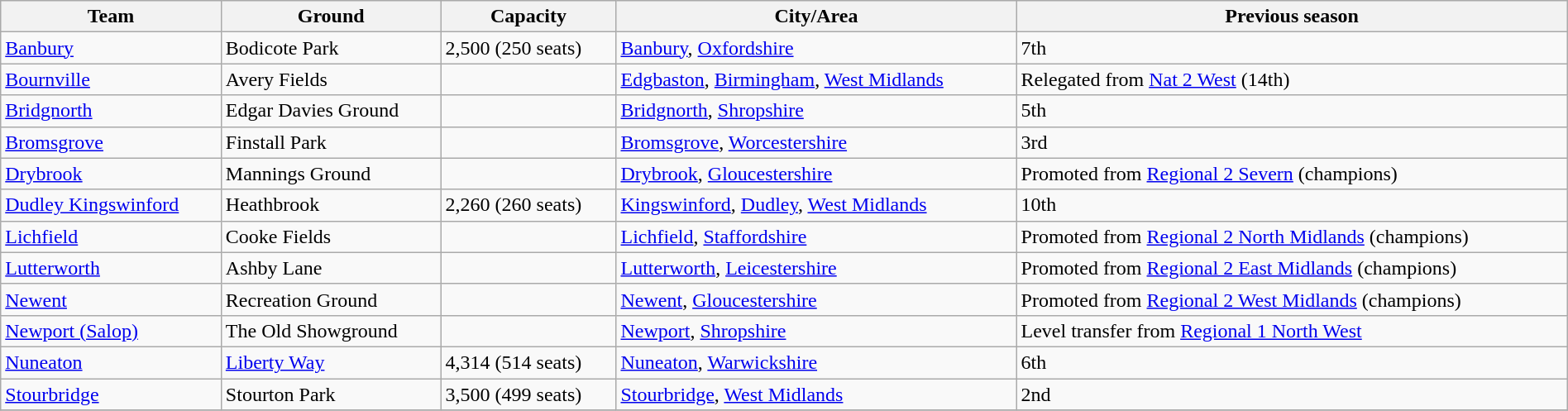<table class="wikitable sortable" width=100%>
<tr>
<th>Team</th>
<th>Ground</th>
<th>Capacity</th>
<th>City/Area</th>
<th>Previous season</th>
</tr>
<tr>
<td><a href='#'>Banbury</a></td>
<td>Bodicote Park</td>
<td>2,500 (250 seats)</td>
<td><a href='#'>Banbury</a>, <a href='#'>Oxfordshire</a></td>
<td>7th</td>
</tr>
<tr>
<td><a href='#'>Bournville</a></td>
<td>Avery Fields </td>
<td></td>
<td><a href='#'>Edgbaston</a>, <a href='#'>Birmingham</a>, <a href='#'>West Midlands</a></td>
<td>Relegated from <a href='#'>Nat 2 West</a> (14th)</td>
</tr>
<tr>
<td><a href='#'>Bridgnorth</a></td>
<td>Edgar Davies Ground</td>
<td></td>
<td><a href='#'>Bridgnorth</a>, <a href='#'>Shropshire</a></td>
<td>5th</td>
</tr>
<tr>
<td><a href='#'>Bromsgrove</a></td>
<td>Finstall Park</td>
<td></td>
<td><a href='#'>Bromsgrove</a>, <a href='#'>Worcestershire</a></td>
<td>3rd</td>
</tr>
<tr>
<td><a href='#'>Drybrook</a></td>
<td>Mannings Ground</td>
<td></td>
<td><a href='#'>Drybrook</a>, <a href='#'>Gloucestershire</a></td>
<td>Promoted from <a href='#'>Regional 2 Severn</a> (champions)</td>
</tr>
<tr>
<td><a href='#'>Dudley Kingswinford</a></td>
<td>Heathbrook</td>
<td>2,260 (260 seats)</td>
<td><a href='#'>Kingswinford</a>, <a href='#'>Dudley</a>, <a href='#'>West Midlands</a></td>
<td>10th</td>
</tr>
<tr>
<td><a href='#'>Lichfield</a></td>
<td>Cooke Fields</td>
<td></td>
<td><a href='#'>Lichfield</a>, <a href='#'>Staffordshire</a></td>
<td>Promoted from <a href='#'>Regional 2 North Midlands</a> (champions)</td>
</tr>
<tr>
<td><a href='#'>Lutterworth</a></td>
<td>Ashby Lane</td>
<td></td>
<td><a href='#'>Lutterworth</a>, <a href='#'>Leicestershire</a></td>
<td>Promoted from <a href='#'>Regional 2 East Midlands</a> (champions)</td>
</tr>
<tr>
<td><a href='#'>Newent</a></td>
<td>Recreation Ground</td>
<td></td>
<td><a href='#'>Newent</a>, <a href='#'>Gloucestershire</a></td>
<td>Promoted from <a href='#'>Regional 2 West Midlands</a> (champions)</td>
</tr>
<tr>
<td><a href='#'>Newport (Salop)</a></td>
<td>The Old Showground</td>
<td></td>
<td><a href='#'>Newport</a>, <a href='#'>Shropshire</a></td>
<td>Level transfer from <a href='#'>Regional 1 North West</a></td>
</tr>
<tr>
<td><a href='#'>Nuneaton</a></td>
<td><a href='#'>Liberty Way</a></td>
<td>4,314 (514 seats)</td>
<td><a href='#'>Nuneaton</a>, <a href='#'>Warwickshire</a></td>
<td>6th</td>
</tr>
<tr>
<td><a href='#'>Stourbridge</a></td>
<td>Stourton Park</td>
<td>3,500 (499 seats)</td>
<td><a href='#'>Stourbridge</a>, <a href='#'>West Midlands</a></td>
<td>2nd</td>
</tr>
<tr>
</tr>
</table>
